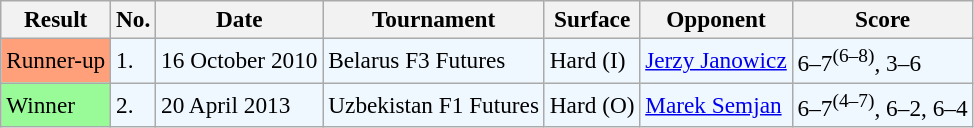<table class="sortable wikitable" style=font-size:97%>
<tr>
<th>Result</th>
<th>No.</th>
<th>Date</th>
<th>Tournament</th>
<th>Surface</th>
<th>Opponent</th>
<th>Score</th>
</tr>
<tr style="background:#f0f8ff;">
<td style="background:#ffa07a;">Runner-up</td>
<td>1.</td>
<td>16 October 2010</td>
<td>Belarus F3 Futures</td>
<td>Hard (I)</td>
<td> <a href='#'>Jerzy Janowicz</a></td>
<td>6–7<sup>(6–8)</sup>, 3–6</td>
</tr>
<tr style="background:#f0f8ff;">
<td style="background:#98FB98;">Winner</td>
<td>2.</td>
<td>20 April 2013</td>
<td>Uzbekistan F1 Futures</td>
<td>Hard (O)</td>
<td> <a href='#'>Marek Semjan</a></td>
<td>6–7<sup>(4–7)</sup>, 6–2, 6–4</td>
</tr>
</table>
